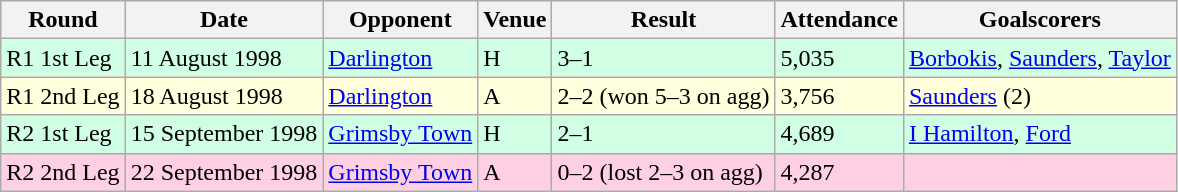<table class="wikitable">
<tr>
<th>Round</th>
<th>Date</th>
<th>Opponent</th>
<th>Venue</th>
<th>Result</th>
<th>Attendance</th>
<th>Goalscorers</th>
</tr>
<tr style="background-color: #d0ffe3;">
<td>R1 1st Leg</td>
<td>11 August 1998</td>
<td><a href='#'>Darlington</a></td>
<td>H</td>
<td>3–1</td>
<td>5,035</td>
<td><a href='#'>Borbokis</a>, <a href='#'>Saunders</a>, <a href='#'>Taylor</a></td>
</tr>
<tr style="background-color: #ffffdd;">
<td>R1 2nd Leg</td>
<td>18 August 1998</td>
<td><a href='#'>Darlington</a></td>
<td>A</td>
<td>2–2 (won 5–3 on agg)</td>
<td>3,756</td>
<td><a href='#'>Saunders</a> (2)</td>
</tr>
<tr style="background-color: #d0ffe3;">
<td>R2 1st Leg</td>
<td>15 September 1998</td>
<td><a href='#'>Grimsby Town</a></td>
<td>H</td>
<td>2–1</td>
<td>4,689</td>
<td><a href='#'>I Hamilton</a>, <a href='#'>Ford</a></td>
</tr>
<tr style="background-color: #ffd0e3;">
<td>R2 2nd Leg</td>
<td>22 September 1998</td>
<td><a href='#'>Grimsby Town</a></td>
<td>A</td>
<td>0–2 (lost 2–3 on agg)</td>
<td>4,287</td>
<td></td>
</tr>
</table>
